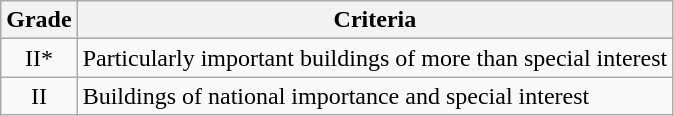<table class="wikitable">
<tr>
<th>Grade</th>
<th>Criteria</th>
</tr>
<tr>
<td align="center" >II*</td>
<td>Particularly important buildings of more than special interest</td>
</tr>
<tr>
<td align="center" >II</td>
<td>Buildings of national importance and special interest</td>
</tr>
</table>
